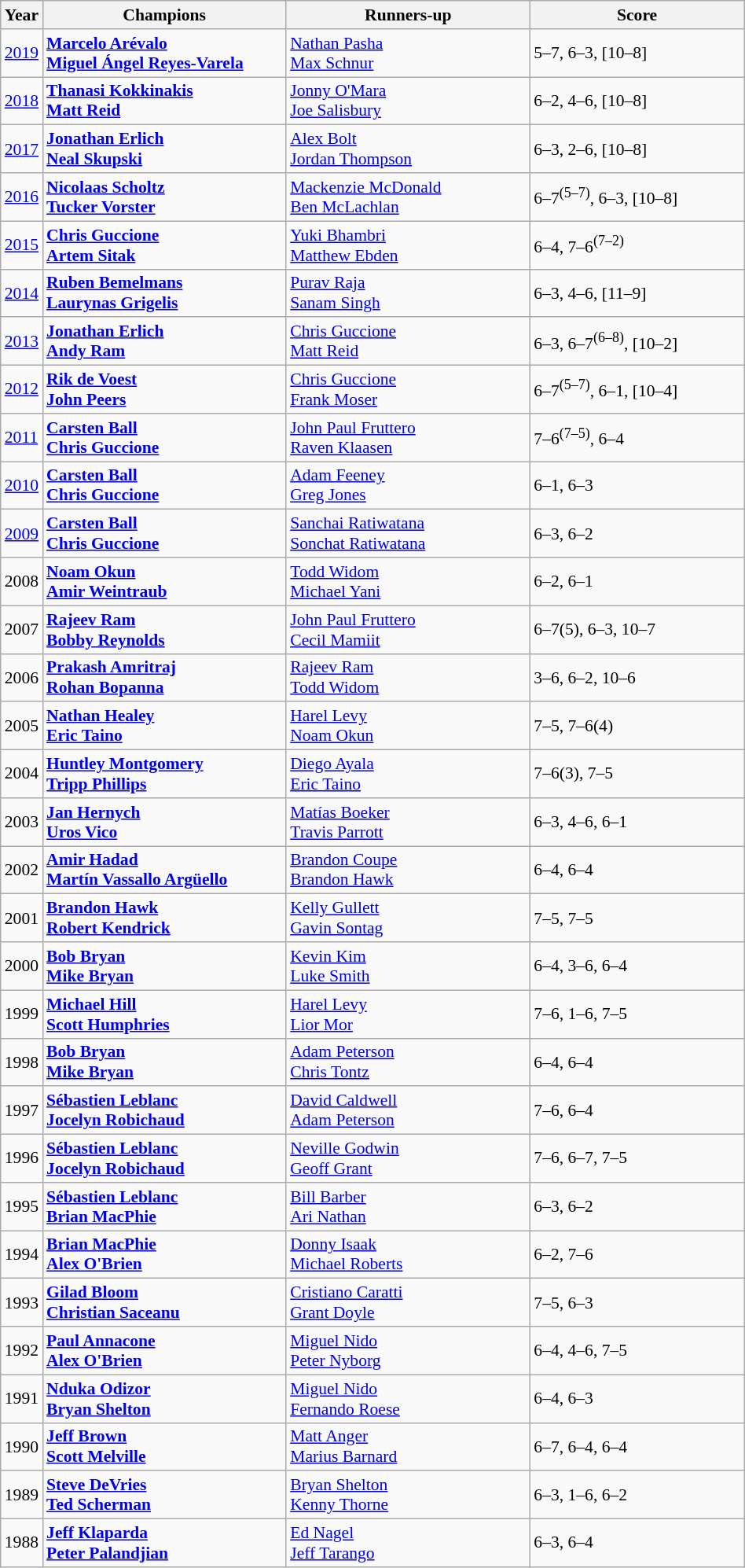<table class="wikitable" style="font-size:90%">
<tr>
<th>Year</th>
<th width="200">Champions</th>
<th width="200">Runners-up</th>
<th width="175">Score</th>
</tr>
<tr>
<td><a href='#'>2019</a></td>
<td> <strong><a href='#'>Marcelo Arévalo</a></strong><br> <strong><a href='#'>Miguel Ángel Reyes-Varela</a></strong></td>
<td> <a href='#'>Nathan Pasha</a><br> <a href='#'>Max Schnur</a></td>
<td>5–7, 6–3, [10–8]</td>
</tr>
<tr>
<td><a href='#'>2018</a></td>
<td> <strong><a href='#'>Thanasi Kokkinakis</a></strong><br> <strong><a href='#'>Matt Reid</a></strong></td>
<td> <a href='#'>Jonny O'Mara</a><br> <a href='#'>Joe Salisbury</a></td>
<td>6–2, 4–6, [10–8]</td>
</tr>
<tr>
<td><a href='#'>2017</a></td>
<td> <strong><a href='#'>Jonathan Erlich</a></strong><br> <strong><a href='#'>Neal Skupski</a></strong></td>
<td> <a href='#'>Alex Bolt</a><br> <a href='#'>Jordan Thompson</a></td>
<td>6–3, 2–6, [10–8]</td>
</tr>
<tr>
<td><a href='#'>2016</a></td>
<td> <strong><a href='#'>Nicolaas Scholtz</a></strong><br> <strong><a href='#'>Tucker Vorster</a></strong></td>
<td> <a href='#'>Mackenzie McDonald</a><br> <a href='#'>Ben McLachlan</a></td>
<td>6–7<sup>(5–7)</sup>, 6–3, [10–8]</td>
</tr>
<tr>
<td><a href='#'>2015</a></td>
<td> <strong><a href='#'>Chris Guccione</a></strong> <br>  <strong><a href='#'>Artem Sitak</a></strong></td>
<td> <a href='#'>Yuki Bhambri</a> <br>  <a href='#'>Matthew Ebden</a></td>
<td>6–4, 7–6<sup>(7–2)</sup></td>
</tr>
<tr>
<td><a href='#'>2014</a></td>
<td> <strong><a href='#'>Ruben Bemelmans</a></strong> <br>  <strong><a href='#'>Laurynas Grigelis</a></strong></td>
<td> <a href='#'>Purav Raja</a> <br>  <a href='#'>Sanam Singh</a></td>
<td>6–3, 4–6, [11–9]</td>
</tr>
<tr>
<td><a href='#'>2013</a></td>
<td> <strong><a href='#'>Jonathan Erlich</a></strong> <br>  <strong><a href='#'>Andy Ram</a></strong></td>
<td> <a href='#'>Chris Guccione</a> <br>  <a href='#'>Matt Reid</a></td>
<td>6–3, 6–7<sup>(6–8)</sup>, [10–2]</td>
</tr>
<tr>
<td><a href='#'>2012</a></td>
<td> <strong><a href='#'>Rik de Voest</a></strong><br> <strong><a href='#'>John Peers</a></strong></td>
<td> <a href='#'>Chris Guccione</a><br> <a href='#'>Frank Moser</a></td>
<td>6–7<sup>(5–7)</sup>, 6–1, [10–4]</td>
</tr>
<tr>
<td><a href='#'>2011</a></td>
<td> <strong><a href='#'>Carsten Ball</a></strong><br> <strong><a href='#'>Chris Guccione</a></strong></td>
<td> <a href='#'>John Paul Fruttero</a><br> <a href='#'>Raven Klaasen</a></td>
<td>7–6<sup>(7–5)</sup>, 6–4</td>
</tr>
<tr>
<td><a href='#'>2010</a></td>
<td> <strong><a href='#'>Carsten Ball</a></strong><br> <strong><a href='#'>Chris Guccione</a></strong></td>
<td> <a href='#'>Adam Feeney</a><br> <a href='#'>Greg Jones</a></td>
<td>6–1, 6–3</td>
</tr>
<tr>
<td><a href='#'>2009</a></td>
<td> <strong><a href='#'>Carsten Ball</a></strong><br> <strong><a href='#'>Chris Guccione</a></strong></td>
<td> <a href='#'>Sanchai Ratiwatana</a><br> <a href='#'>Sonchat Ratiwatana</a></td>
<td>6–3, 6–2</td>
</tr>
<tr>
<td>2008</td>
<td> <strong><a href='#'>Noam Okun</a></strong> <br>  <strong><a href='#'>Amir Weintraub</a></strong></td>
<td> <a href='#'>Todd Widom</a> <br>  <a href='#'>Michael Yani</a></td>
<td>6–2, 6–1</td>
</tr>
<tr>
<td>2007</td>
<td> <strong><a href='#'>Rajeev Ram</a></strong> <br>  <strong><a href='#'>Bobby Reynolds</a></strong></td>
<td> <a href='#'>John Paul Fruttero</a> <br>  <a href='#'>Cecil Mamiit</a></td>
<td>6–7(5), 6–3, 10–7</td>
</tr>
<tr>
<td>2006</td>
<td> <strong><a href='#'>Prakash Amritraj</a></strong> <br>  <strong><a href='#'>Rohan Bopanna</a></strong></td>
<td> <a href='#'>Rajeev Ram</a> <br>  <a href='#'>Todd Widom</a></td>
<td>3–6, 6–2, 10–6</td>
</tr>
<tr>
<td>2005</td>
<td> <strong><a href='#'>Nathan Healey</a></strong> <br>  <strong><a href='#'>Eric Taino</a></strong></td>
<td> <a href='#'>Harel Levy</a> <br>  <a href='#'>Noam Okun</a></td>
<td>7–5, 7–6(4)</td>
</tr>
<tr>
<td>2004</td>
<td> <strong><a href='#'>Huntley Montgomery</a></strong> <br>  <strong><a href='#'>Tripp Phillips</a></strong></td>
<td> <a href='#'>Diego Ayala</a> <br>  <a href='#'>Eric Taino</a></td>
<td>7–6(3), 7–5</td>
</tr>
<tr>
<td>2003</td>
<td> <strong><a href='#'>Jan Hernych</a></strong> <br>  <strong><a href='#'>Uros Vico</a></strong></td>
<td> <a href='#'>Matías Boeker</a> <br>  <a href='#'>Travis Parrott</a></td>
<td>6–3, 4–6, 6–1</td>
</tr>
<tr>
<td>2002</td>
<td> <strong><a href='#'>Amir Hadad</a></strong> <br>  <strong><a href='#'>Martín Vassallo Argüello</a></strong></td>
<td> <a href='#'>Brandon Coupe</a> <br>  <a href='#'>Brandon Hawk</a></td>
<td>6–4, 6–4</td>
</tr>
<tr>
<td>2001</td>
<td> <strong><a href='#'>Brandon Hawk</a></strong> <br>  <strong><a href='#'>Robert Kendrick</a></strong></td>
<td> <a href='#'>Kelly Gullett</a> <br>  <a href='#'>Gavin Sontag</a></td>
<td>7–5, 7–5</td>
</tr>
<tr>
<td>2000</td>
<td> <strong><a href='#'>Bob Bryan</a></strong> <br>  <strong><a href='#'>Mike Bryan</a></strong></td>
<td> <a href='#'>Kevin Kim</a> <br>  <a href='#'>Luke Smith</a></td>
<td>6–4, 3–6, 6–4</td>
</tr>
<tr>
<td>1999</td>
<td> <strong><a href='#'>Michael Hill</a></strong> <br>  <strong><a href='#'>Scott Humphries</a></strong></td>
<td> <a href='#'>Harel Levy</a> <br>  <a href='#'>Lior Mor</a></td>
<td>7–6, 1–6, 7–5</td>
</tr>
<tr>
<td>1998</td>
<td> <strong><a href='#'>Bob Bryan</a></strong> <br>  <strong><a href='#'>Mike Bryan</a></strong></td>
<td> <a href='#'>Adam Peterson</a> <br>  <a href='#'>Chris Tontz</a></td>
<td>6–4, 6–4</td>
</tr>
<tr>
<td>1997</td>
<td> <strong><a href='#'>Sébastien Leblanc</a></strong> <br>  <strong><a href='#'>Jocelyn Robichaud</a></strong></td>
<td> <a href='#'>David Caldwell</a> <br>  <a href='#'>Adam Peterson</a></td>
<td>7–6, 6–4</td>
</tr>
<tr>
<td>1996</td>
<td> <strong><a href='#'>Sébastien Leblanc</a></strong> <br>  <strong><a href='#'>Jocelyn Robichaud</a></strong></td>
<td> <a href='#'>Neville Godwin</a> <br>  <a href='#'>Geoff Grant</a></td>
<td>7–6, 6–7, 7–5</td>
</tr>
<tr>
<td>1995</td>
<td> <strong><a href='#'>Sébastien Leblanc</a></strong> <br>  <strong><a href='#'>Brian MacPhie</a></strong></td>
<td> <a href='#'>Bill Barber</a> <br>  <a href='#'>Ari Nathan</a></td>
<td>6–3, 6–2</td>
</tr>
<tr>
<td>1994</td>
<td> <strong><a href='#'>Brian MacPhie</a></strong> <br>  <strong><a href='#'>Alex O'Brien</a></strong></td>
<td> <a href='#'>Donny Isaak</a> <br>  <a href='#'>Michael Roberts</a></td>
<td>6–2, 7–6</td>
</tr>
<tr>
<td>1993</td>
<td> <strong><a href='#'>Gilad Bloom</a></strong> <br>  <strong><a href='#'>Christian Saceanu</a></strong></td>
<td> <a href='#'>Cristiano Caratti</a> <br>  <a href='#'>Grant Doyle</a></td>
<td>7–5, 6–3</td>
</tr>
<tr>
<td>1992</td>
<td> <strong><a href='#'>Paul Annacone</a></strong> <br>  <strong><a href='#'>Alex O'Brien</a></strong></td>
<td> <a href='#'>Miguel Nido</a> <br>  <a href='#'>Peter Nyborg</a></td>
<td>6–4, 4–6, 7–5</td>
</tr>
<tr>
<td>1991</td>
<td> <strong><a href='#'>Nduka Odizor</a></strong> <br>  <strong><a href='#'>Bryan Shelton</a></strong></td>
<td> <a href='#'>Miguel Nido</a> <br>  <a href='#'>Fernando Roese</a></td>
<td>6–4, 6–3</td>
</tr>
<tr>
<td>1990</td>
<td> <strong><a href='#'>Jeff Brown</a></strong> <br>  <strong><a href='#'>Scott Melville</a></strong></td>
<td> <a href='#'>Matt Anger</a> <br>  <a href='#'>Marius Barnard</a></td>
<td>6–7, 6–4, 6–4</td>
</tr>
<tr>
<td>1989</td>
<td> <strong><a href='#'>Steve DeVries</a></strong> <br>  <strong><a href='#'>Ted Scherman</a></strong></td>
<td> <a href='#'>Bryan Shelton</a> <br>  <a href='#'>Kenny Thorne</a></td>
<td>6–3, 1–6, 6–2</td>
</tr>
<tr>
<td>1988</td>
<td> <strong><a href='#'>Jeff Klaparda</a></strong> <br>  <strong><a href='#'>Peter Palandjian</a></strong></td>
<td> <a href='#'>Ed Nagel</a> <br>  <a href='#'>Jeff Tarango</a></td>
<td>6–3, 6–4</td>
</tr>
</table>
